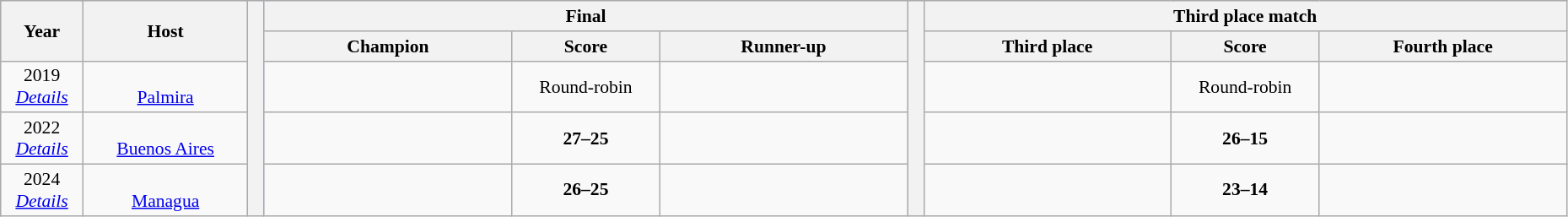<table class="wikitable" style="font-size:90%; width: 98%; text-align: center;">
<tr bgcolor=#C1D8FF>
<th rowspan=2 width=5%>Year</th>
<th rowspan=2 width=10%>Host</th>
<th width=1% rowspan=5 bgcolor=ffffff></th>
<th colspan=3>Final</th>
<th width=1% rowspan=5 bgcolor=ffffff></th>
<th colspan=3>Third place match</th>
</tr>
<tr bgcolor=#EFEFEF>
<th width=15%>Champion</th>
<th width=9%>Score</th>
<th width=15%>Runner-up</th>
<th width=15%>Third place</th>
<th width=9%>Score</th>
<th width=15%>Fourth place</th>
</tr>
<tr>
<td>2019<br><em><a href='#'>Details</a></em></td>
<td><br><a href='#'>Palmira</a></td>
<td><strong></strong></td>
<td>Round-robin</td>
<td></td>
<td></td>
<td>Round-robin</td>
<td></td>
</tr>
<tr>
<td>2022<br><em><a href='#'>Details</a></em></td>
<td><br><a href='#'>Buenos Aires</a></td>
<td><strong></strong></td>
<td><strong>27–25</strong></td>
<td></td>
<td></td>
<td><strong>26–15</strong></td>
<td></td>
</tr>
<tr>
<td>2024<br><em><a href='#'>Details</a></em></td>
<td><br><a href='#'>Managua</a></td>
<td><strong></strong></td>
<td><strong>26–25</strong></td>
<td></td>
<td></td>
<td><strong>23–14</strong></td>
<td></td>
</tr>
</table>
